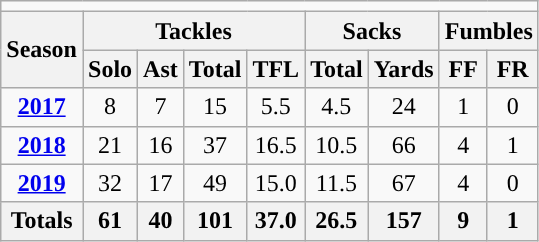<table class=wikitable style="text-align:center;">
<tr>
<td ! colspan="10"></td>
</tr>
<tr>
<th rowspan=2>Season</th>
<th colspan=4>Tackles</th>
<th colspan="2">Sacks</th>
<th colspan="2">Fumbles</th>
</tr>
<tr>
<th>Solo</th>
<th>Ast</th>
<th>Total</th>
<th>TFL</th>
<th>Total</th>
<th>Yards</th>
<th>FF</th>
<th>FR</th>
</tr>
<tr>
<td><strong><a href='#'>2017</a></strong></td>
<td>8</td>
<td>7</td>
<td>15</td>
<td>5.5</td>
<td>4.5</td>
<td>24</td>
<td>1</td>
<td>0</td>
</tr>
<tr>
<td><strong><a href='#'>2018</a></strong></td>
<td>21</td>
<td>16</td>
<td>37</td>
<td>16.5</td>
<td>10.5</td>
<td>66</td>
<td>4</td>
<td>1</td>
</tr>
<tr>
<td><strong><a href='#'>2019</a></strong></td>
<td>32</td>
<td>17</td>
<td>49</td>
<td>15.0</td>
<td>11.5</td>
<td>67</td>
<td>4</td>
<td>0</td>
</tr>
<tr>
<th>Totals</th>
<th>61</th>
<th>40</th>
<th>101</th>
<th>37.0</th>
<th>26.5</th>
<th>157</th>
<th>9</th>
<th>1</th>
</tr>
</table>
